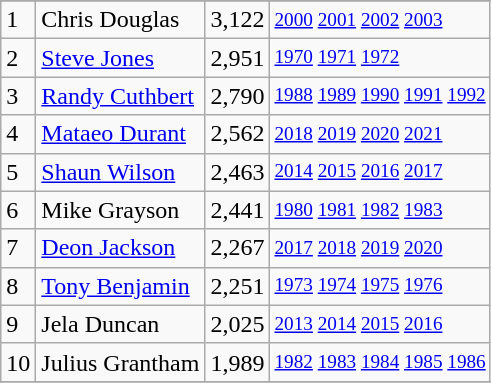<table class="wikitable">
<tr>
</tr>
<tr>
<td>1</td>
<td>Chris Douglas</td>
<td>3,122</td>
<td style="font-size:80%;"><a href='#'>2000</a> <a href='#'>2001</a> <a href='#'>2002</a> <a href='#'>2003</a></td>
</tr>
<tr>
<td>2</td>
<td><a href='#'>Steve Jones</a></td>
<td>2,951</td>
<td style="font-size:80%;"><a href='#'>1970</a> <a href='#'>1971</a> <a href='#'>1972</a></td>
</tr>
<tr>
<td>3</td>
<td><a href='#'>Randy Cuthbert</a></td>
<td>2,790</td>
<td style="font-size:80%;"><a href='#'>1988</a> <a href='#'>1989</a> <a href='#'>1990</a> <a href='#'>1991</a> <a href='#'>1992</a></td>
</tr>
<tr>
<td>4</td>
<td><a href='#'>Mataeo Durant</a></td>
<td>2,562</td>
<td style="font-size:80%;"><a href='#'>2018</a> <a href='#'>2019</a> <a href='#'>2020</a> <a href='#'>2021</a></td>
</tr>
<tr>
<td>5</td>
<td><a href='#'>Shaun Wilson</a></td>
<td>2,463</td>
<td style="font-size:80%;"><a href='#'>2014</a> <a href='#'>2015</a> <a href='#'>2016</a> <a href='#'>2017</a></td>
</tr>
<tr>
<td>6</td>
<td>Mike Grayson</td>
<td>2,441</td>
<td style="font-size:80%;"><a href='#'>1980</a> <a href='#'>1981</a> <a href='#'>1982</a> <a href='#'>1983</a></td>
</tr>
<tr>
<td>7</td>
<td><a href='#'>Deon Jackson</a></td>
<td>2,267</td>
<td style="font-size:80%;"><a href='#'>2017</a> <a href='#'>2018</a> <a href='#'>2019</a> <a href='#'>2020</a></td>
</tr>
<tr>
<td>8</td>
<td><a href='#'>Tony Benjamin</a></td>
<td>2,251</td>
<td style="font-size:80%;"><a href='#'>1973</a> <a href='#'>1974</a> <a href='#'>1975</a> <a href='#'>1976</a></td>
</tr>
<tr>
<td>9</td>
<td>Jela Duncan</td>
<td>2,025</td>
<td style="font-size:80%;"><a href='#'>2013</a> <a href='#'>2014</a> <a href='#'>2015</a> <a href='#'>2016</a></td>
</tr>
<tr>
<td>10</td>
<td>Julius Grantham</td>
<td>1,989</td>
<td style="font-size:80%;"><a href='#'>1982</a> <a href='#'>1983</a> <a href='#'>1984</a> <a href='#'>1985</a> <a href='#'>1986</a></td>
</tr>
<tr>
</tr>
</table>
